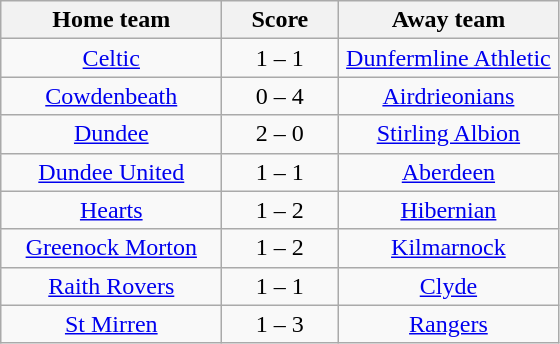<table class="wikitable" style="text-align: center">
<tr>
<th width=140>Home team</th>
<th width=70>Score</th>
<th width=140>Away team</th>
</tr>
<tr>
<td><a href='#'>Celtic</a></td>
<td>1 – 1</td>
<td><a href='#'>Dunfermline Athletic</a></td>
</tr>
<tr>
<td><a href='#'>Cowdenbeath</a></td>
<td>0 – 4</td>
<td><a href='#'>Airdrieonians</a></td>
</tr>
<tr>
<td><a href='#'>Dundee</a></td>
<td>2 – 0</td>
<td><a href='#'>Stirling Albion</a></td>
</tr>
<tr>
<td><a href='#'>Dundee United</a></td>
<td>1 – 1</td>
<td><a href='#'>Aberdeen</a></td>
</tr>
<tr>
<td><a href='#'>Hearts</a></td>
<td>1 – 2</td>
<td><a href='#'>Hibernian</a></td>
</tr>
<tr>
<td><a href='#'>Greenock Morton</a></td>
<td>1 – 2</td>
<td><a href='#'>Kilmarnock</a></td>
</tr>
<tr>
<td><a href='#'>Raith Rovers</a></td>
<td>1 – 1</td>
<td><a href='#'>Clyde</a></td>
</tr>
<tr>
<td><a href='#'>St Mirren</a></td>
<td>1 – 3</td>
<td><a href='#'>Rangers</a></td>
</tr>
</table>
